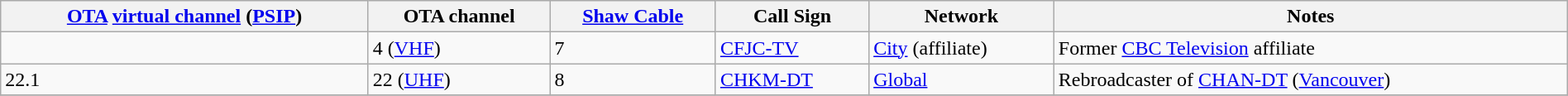<table class="wikitable sortable" width="100%">
<tr>
<th><a href='#'>OTA</a> <a href='#'>virtual channel</a> (<a href='#'>PSIP</a>)</th>
<th>OTA channel</th>
<th><a href='#'>Shaw Cable</a></th>
<th>Call Sign</th>
<th>Network</th>
<th>Notes</th>
</tr>
<tr>
<td></td>
<td>4 (<a href='#'>VHF</a>)</td>
<td>7</td>
<td><a href='#'>CFJC-TV</a></td>
<td><a href='#'>City</a> (affiliate)</td>
<td>Former <a href='#'>CBC Television</a> affiliate</td>
</tr>
<tr>
<td>22.1</td>
<td>22 (<a href='#'>UHF</a>)</td>
<td>8</td>
<td><a href='#'>CHKM-DT</a></td>
<td><a href='#'>Global</a></td>
<td>Rebroadcaster of <a href='#'>CHAN-DT</a> (<a href='#'>Vancouver</a>)</td>
</tr>
<tr>
</tr>
</table>
